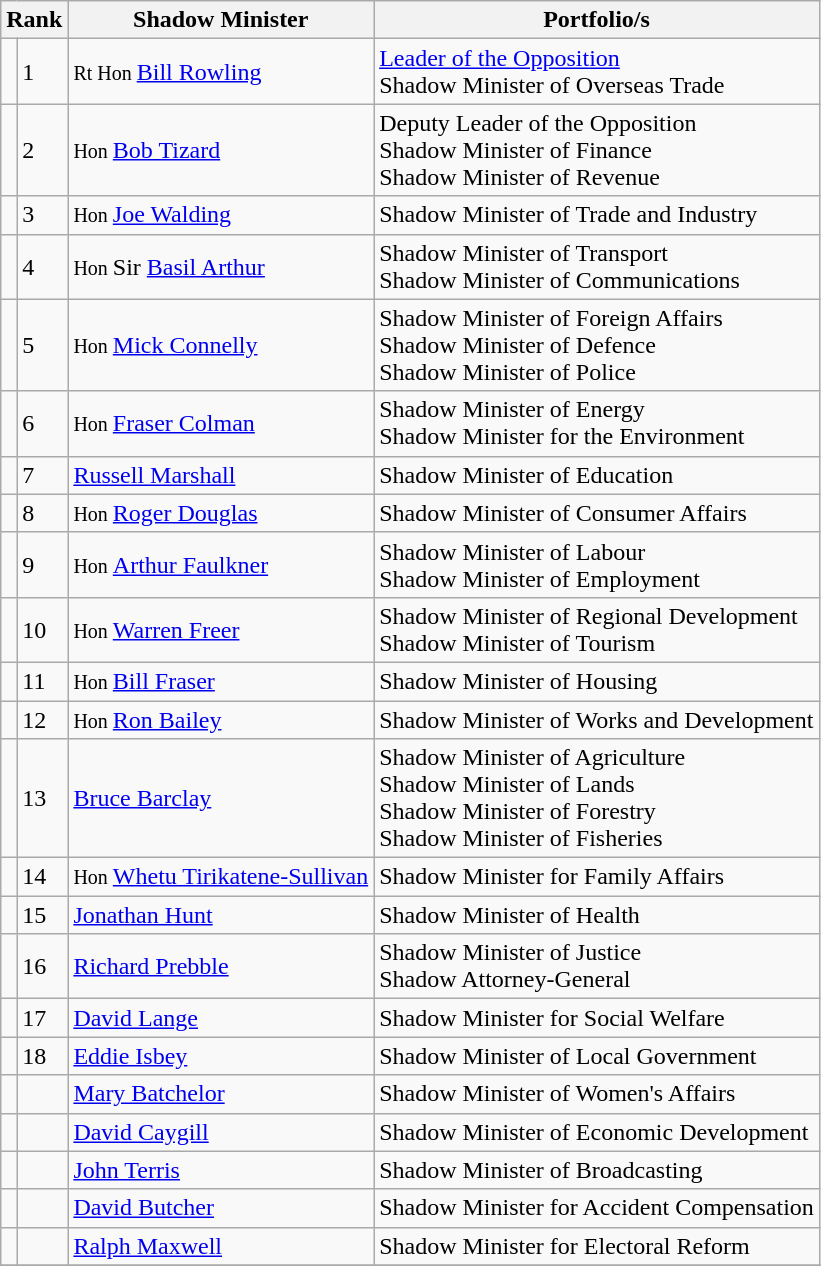<table class="wikitable">
<tr>
<th colspan="2">Rank</th>
<th>Shadow Minister</th>
<th>Portfolio/s</th>
</tr>
<tr>
<td bgcolor=></td>
<td>1</td>
<td><small>Rt Hon </small><a href='#'>Bill Rowling</a></td>
<td><a href='#'>Leader of the Opposition</a><br>Shadow Minister of Overseas Trade</td>
</tr>
<tr>
<td bgcolor=></td>
<td>2</td>
<td><small>Hon </small><a href='#'>Bob Tizard</a></td>
<td>Deputy Leader of the Opposition<br>Shadow Minister of Finance<br>Shadow Minister of Revenue</td>
</tr>
<tr>
<td bgcolor=></td>
<td>3</td>
<td><small>Hon </small><a href='#'>Joe Walding</a></td>
<td>Shadow Minister of Trade and Industry</td>
</tr>
<tr>
<td bgcolor=></td>
<td>4</td>
<td><small>Hon </small> Sir <a href='#'>Basil Arthur</a></td>
<td>Shadow Minister of Transport<br>Shadow Minister of Communications</td>
</tr>
<tr>
<td bgcolor=></td>
<td>5</td>
<td><small>Hon </small><a href='#'>Mick Connelly</a></td>
<td>Shadow Minister of Foreign Affairs<br>Shadow Minister of Defence<br>Shadow Minister of Police</td>
</tr>
<tr>
<td bgcolor=></td>
<td>6</td>
<td><small>Hon </small><a href='#'>Fraser Colman</a></td>
<td>Shadow Minister of Energy<br>Shadow Minister for the Environment</td>
</tr>
<tr>
<td bgcolor=></td>
<td>7</td>
<td><a href='#'>Russell Marshall</a></td>
<td>Shadow Minister of Education</td>
</tr>
<tr>
<td bgcolor=></td>
<td>8</td>
<td><small>Hon </small><a href='#'>Roger Douglas</a></td>
<td>Shadow Minister of Consumer Affairs</td>
</tr>
<tr>
<td bgcolor=></td>
<td>9</td>
<td><small>Hon </small><a href='#'>Arthur Faulkner</a></td>
<td>Shadow Minister of Labour<br>Shadow Minister of Employment</td>
</tr>
<tr>
<td bgcolor=></td>
<td>10</td>
<td><small>Hon </small><a href='#'>Warren Freer</a></td>
<td>Shadow Minister of Regional Development<br>Shadow Minister of Tourism</td>
</tr>
<tr>
<td bgcolor=></td>
<td>11</td>
<td><small>Hon </small><a href='#'>Bill Fraser</a></td>
<td>Shadow Minister of Housing</td>
</tr>
<tr>
<td bgcolor=></td>
<td>12</td>
<td><small>Hon </small><a href='#'>Ron Bailey</a></td>
<td>Shadow Minister of Works and Development</td>
</tr>
<tr>
<td bgcolor=></td>
<td>13</td>
<td><a href='#'>Bruce Barclay</a></td>
<td>Shadow Minister of Agriculture<br>Shadow Minister of Lands<br>Shadow Minister of Forestry<br>Shadow Minister of Fisheries</td>
</tr>
<tr>
<td bgcolor=></td>
<td>14</td>
<td><small>Hon </small><a href='#'>Whetu Tirikatene-Sullivan</a></td>
<td>Shadow Minister for Family Affairs</td>
</tr>
<tr>
<td bgcolor=></td>
<td>15</td>
<td><a href='#'>Jonathan Hunt</a></td>
<td>Shadow Minister of Health</td>
</tr>
<tr>
<td bgcolor=></td>
<td>16</td>
<td><a href='#'>Richard Prebble</a></td>
<td>Shadow Minister of Justice<br>Shadow Attorney-General</td>
</tr>
<tr>
<td bgcolor=></td>
<td>17</td>
<td><a href='#'>David Lange</a></td>
<td>Shadow Minister for Social Welfare</td>
</tr>
<tr>
<td bgcolor=></td>
<td>18</td>
<td><a href='#'>Eddie Isbey</a></td>
<td>Shadow Minister of Local Government</td>
</tr>
<tr>
<td bgcolor=></td>
<td></td>
<td><a href='#'>Mary Batchelor</a></td>
<td>Shadow Minister of Women's Affairs</td>
</tr>
<tr>
<td bgcolor=></td>
<td></td>
<td><a href='#'>David Caygill</a></td>
<td>Shadow Minister of Economic Development</td>
</tr>
<tr>
<td bgcolor=></td>
<td></td>
<td><a href='#'>John Terris</a></td>
<td>Shadow Minister of Broadcasting</td>
</tr>
<tr>
<td bgcolor=></td>
<td></td>
<td><a href='#'>David Butcher</a></td>
<td>Shadow Minister for Accident Compensation</td>
</tr>
<tr>
<td bgcolor=></td>
<td></td>
<td><a href='#'>Ralph Maxwell</a></td>
<td>Shadow Minister for Electoral Reform</td>
</tr>
<tr>
</tr>
</table>
